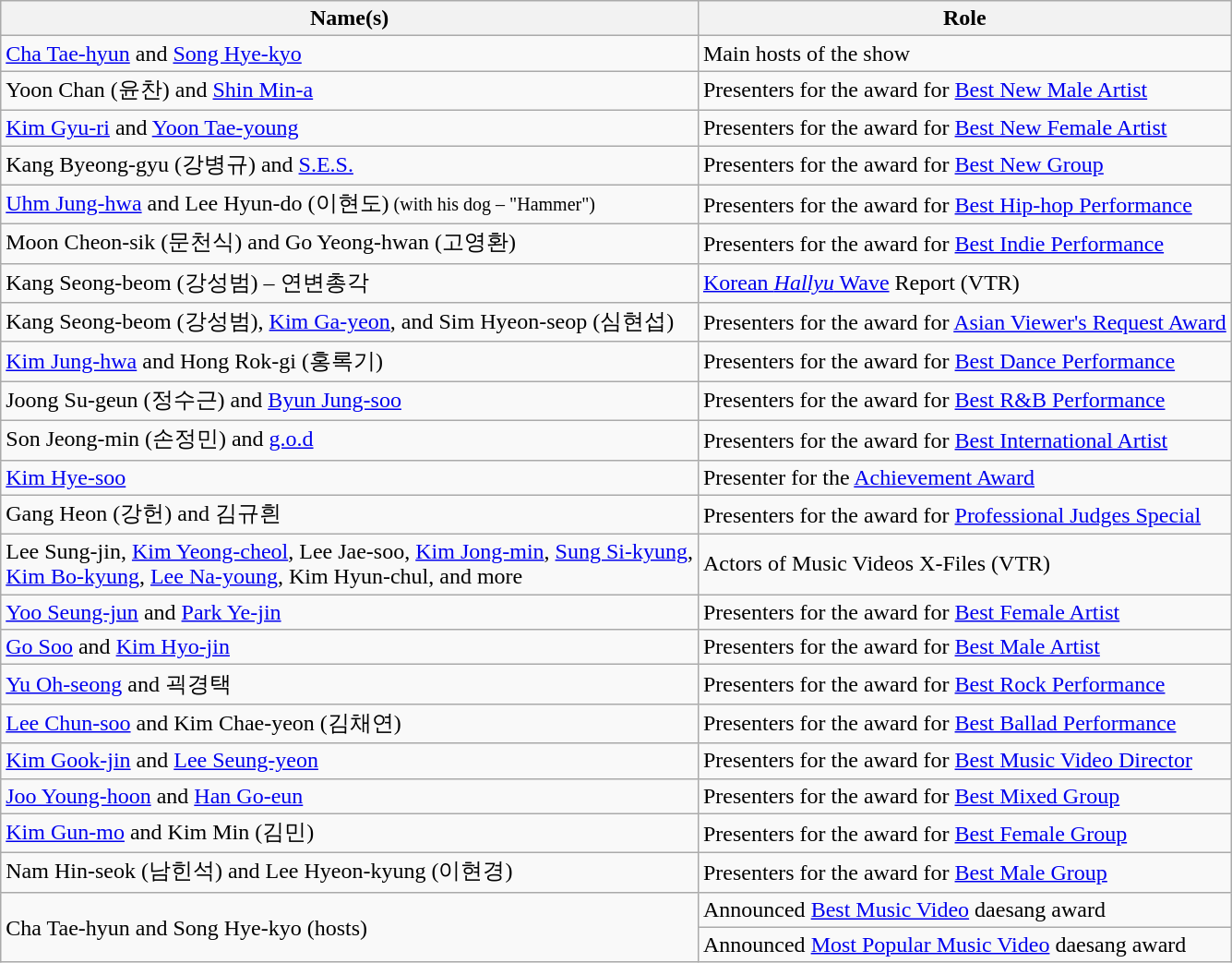<table class="wikitable sortable">
<tr>
<th>Name(s)</th>
<th>Role</th>
</tr>
<tr>
<td><a href='#'>Cha Tae-hyun</a> and <a href='#'>Song Hye-kyo</a></td>
<td>Main hosts of the show</td>
</tr>
<tr>
<td>Yoon Chan (윤찬) and <a href='#'>Shin Min-a</a></td>
<td>Presenters for the award for <a href='#'>Best New Male Artist</a></td>
</tr>
<tr>
<td><a href='#'>Kim Gyu-ri</a> and <a href='#'>Yoon Tae-young</a></td>
<td>Presenters for the award for <a href='#'>Best New Female Artist</a></td>
</tr>
<tr>
<td>Kang Byeong-gyu (강병규) and <a href='#'>S.E.S.</a></td>
<td>Presenters for the award for <a href='#'>Best New Group</a></td>
</tr>
<tr>
<td><a href='#'>Uhm Jung-hwa</a> and Lee Hyun-do (이현도)<small> (with his dog – "Hammer")</small></td>
<td>Presenters for the award for <a href='#'>Best Hip-hop Performance</a></td>
</tr>
<tr>
<td>Moon Cheon-sik (문천식) and Go Yeong-hwan (고영환)</td>
<td>Presenters for the award for <a href='#'>Best Indie Performance</a></td>
</tr>
<tr>
<td>Kang Seong-beom (강성범) – 연변총각</td>
<td><a href='#'>Korean <em>Hallyu</em> Wave</a> Report (VTR)</td>
</tr>
<tr>
<td>Kang Seong-beom (강성범), <a href='#'>Kim Ga-yeon</a>, and Sim Hyeon-seop (심현섭)</td>
<td>Presenters for the award for <a href='#'>Asian Viewer's Request Award</a></td>
</tr>
<tr>
<td><a href='#'>Kim Jung-hwa</a> and Hong Rok-gi (홍록기)</td>
<td>Presenters for the award for <a href='#'>Best Dance Performance</a></td>
</tr>
<tr>
<td>Joong Su-geun (정수근) and <a href='#'>Byun Jung-soo</a></td>
<td>Presenters for the award for <a href='#'>Best R&B Performance</a></td>
</tr>
<tr>
<td>Son Jeong-min (손정민) and <a href='#'>g.o.d</a></td>
<td>Presenters for the award for <a href='#'>Best International Artist</a></td>
</tr>
<tr>
<td><a href='#'>Kim Hye-soo</a></td>
<td>Presenter for the <a href='#'>Achievement Award</a></td>
</tr>
<tr>
<td>Gang Heon (강헌) and 김규흰</td>
<td>Presenters for the award for <a href='#'>Professional Judges Special</a></td>
</tr>
<tr>
<td>Lee Sung-jin, <a href='#'>Kim Yeong-cheol</a>, Lee Jae-soo, <a href='#'>Kim Jong-min</a>, <a href='#'>Sung Si-kyung</a>, <br> <a href='#'>Kim Bo-kyung</a>, <a href='#'>Lee Na-young</a>, Kim Hyun-chul, and more</td>
<td>Actors of Music Videos X-Files (VTR)</td>
</tr>
<tr>
<td><a href='#'>Yoo Seung-jun</a> and <a href='#'>Park Ye-jin</a></td>
<td>Presenters for the award for <a href='#'>Best Female Artist</a></td>
</tr>
<tr>
<td><a href='#'>Go Soo</a> and <a href='#'>Kim Hyo-jin</a></td>
<td>Presenters for the award for <a href='#'>Best Male Artist</a></td>
</tr>
<tr>
<td><a href='#'>Yu Oh-seong</a> and 괵경택</td>
<td>Presenters for the award for <a href='#'>Best Rock Performance</a></td>
</tr>
<tr>
<td><a href='#'>Lee Chun-soo</a> and Kim Chae-yeon (김채연)</td>
<td>Presenters for the award for <a href='#'>Best Ballad Performance</a></td>
</tr>
<tr>
<td><a href='#'>Kim Gook-jin</a> and <a href='#'>Lee Seung-yeon</a></td>
<td>Presenters for the award for <a href='#'>Best Music Video Director</a></td>
</tr>
<tr>
<td><a href='#'>Joo Young-hoon</a> and <a href='#'>Han Go-eun</a></td>
<td>Presenters for the award for <a href='#'>Best Mixed Group</a></td>
</tr>
<tr>
<td><a href='#'>Kim Gun-mo</a> and Kim Min (김민)</td>
<td>Presenters for the award for <a href='#'>Best Female Group</a></td>
</tr>
<tr>
<td>Nam Hin-seok (남힌석) and Lee Hyeon-kyung (이현경)</td>
<td>Presenters for the award for <a href='#'>Best Male Group</a></td>
</tr>
<tr>
<td rowspan=2>Cha Tae-hyun and Song Hye-kyo (hosts)</td>
<td>Announced <a href='#'>Best Music Video</a> daesang award</td>
</tr>
<tr>
<td>Announced <a href='#'>Most Popular Music Video</a> daesang award</td>
</tr>
</table>
